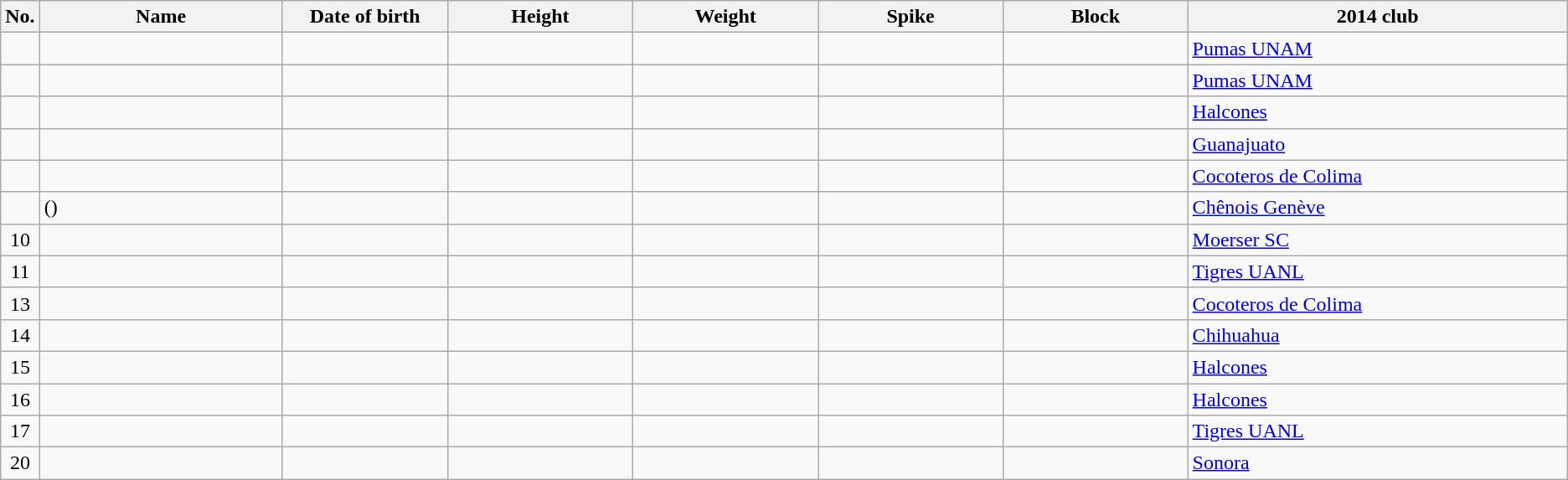<table class="wikitable sortable" style="font-size:100%; text-align:center;">
<tr>
<th>No.</th>
<th style="width:12em">Name</th>
<th style="width:8em">Date of birth</th>
<th style="width:9em">Height</th>
<th style="width:9em">Weight</th>
<th style="width:9em">Spike</th>
<th style="width:9em">Block</th>
<th style="width:19em">2014 club</th>
</tr>
<tr>
<td></td>
<td align=left></td>
<td align=right></td>
<td></td>
<td></td>
<td></td>
<td></td>
<td align=left> <a href='#'>Pumas UNAM</a></td>
</tr>
<tr>
<td></td>
<td align=left></td>
<td align=right></td>
<td></td>
<td></td>
<td></td>
<td></td>
<td align=left> <a href='#'>Pumas UNAM</a></td>
</tr>
<tr>
<td></td>
<td align=left></td>
<td align=right></td>
<td></td>
<td></td>
<td></td>
<td></td>
<td align=left> <a href='#'>Halcones</a></td>
</tr>
<tr>
<td></td>
<td align=left></td>
<td align=right></td>
<td></td>
<td></td>
<td></td>
<td></td>
<td align=left> <a href='#'>Guanajuato</a></td>
</tr>
<tr>
<td></td>
<td align=left></td>
<td align=right></td>
<td></td>
<td></td>
<td></td>
<td></td>
<td align=left> <a href='#'>Cocoteros de Colima</a></td>
</tr>
<tr>
<td></td>
<td align=left> ()</td>
<td align=right></td>
<td></td>
<td></td>
<td></td>
<td></td>
<td align=left> <a href='#'>Chênois Genève</a></td>
</tr>
<tr>
<td>10</td>
<td align=left></td>
<td align=right></td>
<td></td>
<td></td>
<td></td>
<td></td>
<td align=left> <a href='#'>Moerser SC</a></td>
</tr>
<tr>
<td>11</td>
<td align=left></td>
<td align=right></td>
<td></td>
<td></td>
<td></td>
<td></td>
<td align=left> <a href='#'>Tigres UANL</a></td>
</tr>
<tr>
<td>13</td>
<td align=left></td>
<td align=right></td>
<td></td>
<td></td>
<td></td>
<td></td>
<td align=left> <a href='#'>Cocoteros de Colima</a></td>
</tr>
<tr>
<td>14</td>
<td align=left></td>
<td align=right></td>
<td></td>
<td></td>
<td></td>
<td></td>
<td align=left> <a href='#'>Chihuahua</a></td>
</tr>
<tr>
<td>15</td>
<td align=left></td>
<td align=right></td>
<td></td>
<td></td>
<td></td>
<td></td>
<td align=left> <a href='#'>Halcones</a></td>
</tr>
<tr>
<td>16</td>
<td align=left></td>
<td align=right></td>
<td></td>
<td></td>
<td></td>
<td></td>
<td align=left> <a href='#'>Halcones</a></td>
</tr>
<tr>
<td>17</td>
<td align=left></td>
<td align=right></td>
<td></td>
<td></td>
<td></td>
<td></td>
<td align=left> <a href='#'>Tigres UANL</a></td>
</tr>
<tr>
<td>20</td>
<td align=left></td>
<td align=right></td>
<td></td>
<td></td>
<td></td>
<td></td>
<td align=left> <a href='#'>Sonora</a></td>
</tr>
</table>
